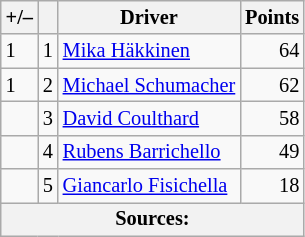<table class="wikitable" style="font-size: 85%;">
<tr>
<th scope="col">+/–</th>
<th scope="col"></th>
<th scope="col">Driver</th>
<th scope="col">Points</th>
</tr>
<tr>
<td align="left"> 1</td>
<td align="center">1</td>
<td> <a href='#'>Mika Häkkinen</a></td>
<td align="right">64</td>
</tr>
<tr>
<td align="left"> 1</td>
<td align="center">2</td>
<td> <a href='#'>Michael Schumacher</a></td>
<td align="right">62</td>
</tr>
<tr>
<td align="left"></td>
<td align="center">3</td>
<td> <a href='#'>David Coulthard</a></td>
<td align="right">58</td>
</tr>
<tr>
<td align="left"></td>
<td align="center">4</td>
<td> <a href='#'>Rubens Barrichello</a></td>
<td align="right">49</td>
</tr>
<tr>
<td align="left"></td>
<td align="center">5</td>
<td> <a href='#'>Giancarlo Fisichella</a></td>
<td align="right">18</td>
</tr>
<tr>
<th colspan=4>Sources:</th>
</tr>
</table>
